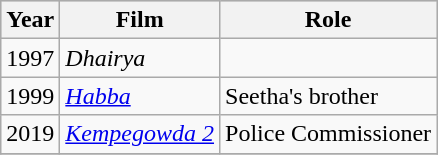<table class="wikitable sortable">
<tr style="background:#ccc">
<th>Year</th>
<th>Film</th>
<th>Role</th>
</tr>
<tr>
<td>1997</td>
<td><em>Dhairya </em></td>
<td></td>
</tr>
<tr>
<td>1999</td>
<td><em><a href='#'>Habba</a></em></td>
<td>Seetha's brother</td>
</tr>
<tr>
<td>2019</td>
<td><em><a href='#'>Kempegowda 2</a></em></td>
<td>Police Commissioner</td>
</tr>
<tr>
</tr>
</table>
